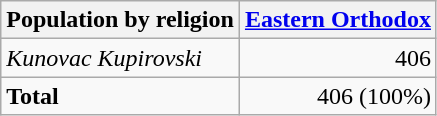<table class="wikitable sortable">
<tr>
<th>Population by religion</th>
<th><a href='#'>Eastern Orthodox</a></th>
</tr>
<tr>
<td><em>Kunovac Kupirovski</em></td>
<td align="right">406</td>
</tr>
<tr>
<td><strong>Total</strong></td>
<td align="right">406 (100%)</td>
</tr>
</table>
